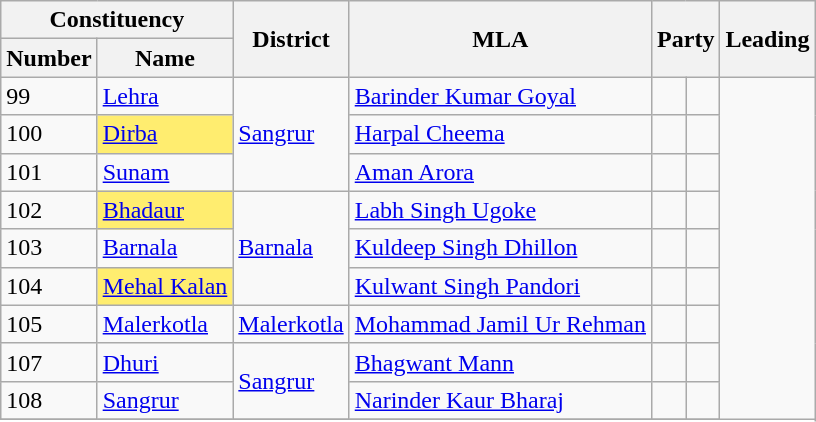<table class="wikitable sortable">
<tr>
<th colspan="2" style="font-size:100%" width="50px">Constituency</th>
<th rowspan="2">District</th>
<th rowspan="2">MLA</th>
<th colspan="2" rowspan="2">Party</th>
<th colspan="2" rowspan="2">Leading<br></th>
</tr>
<tr>
<th>Number</th>
<th>Name</th>
</tr>
<tr>
<td>99</td>
<td><a href='#'>Lehra</a></td>
<td rowspan=3><a href='#'>Sangrur</a></td>
<td><a href='#'>Barinder Kumar Goyal</a></td>
<td></td>
<td></td>
</tr>
<tr>
<td>100</td>
<td style="background-color:#FFED6F;"><a href='#'>Dirba</a></td>
<td><a href='#'>Harpal Cheema</a></td>
<td></td>
<td></td>
</tr>
<tr>
<td>101</td>
<td><a href='#'>Sunam</a></td>
<td><a href='#'>Aman Arora</a></td>
<td></td>
<td></td>
</tr>
<tr>
<td>102</td>
<td style="background-color:#FFED6F;"><a href='#'>Bhadaur</a></td>
<td rowspan=3><a href='#'>Barnala</a></td>
<td><a href='#'>Labh Singh Ugoke</a></td>
<td></td>
<td></td>
</tr>
<tr>
<td>103</td>
<td><a href='#'>Barnala</a></td>
<td><a href='#'>Kuldeep Singh Dhillon</a></td>
<td></td>
<td></td>
</tr>
<tr>
<td>104</td>
<td style="background-color:#FFED6F;"><a href='#'>Mehal Kalan</a></td>
<td><a href='#'>Kulwant Singh Pandori</a></td>
<td></td>
<td></td>
</tr>
<tr>
<td>105</td>
<td><a href='#'>Malerkotla</a></td>
<td><a href='#'>Malerkotla</a></td>
<td><a href='#'>Mohammad Jamil Ur Rehman</a></td>
<td></td>
<td></td>
</tr>
<tr>
<td>107</td>
<td><a href='#'>Dhuri</a></td>
<td rowspan=2><a href='#'>Sangrur</a></td>
<td><a href='#'>Bhagwant Mann</a></td>
<td></td>
<td></td>
</tr>
<tr>
<td>108</td>
<td><a href='#'>Sangrur</a></td>
<td><a href='#'>Narinder Kaur Bharaj</a></td>
<td></td>
<td></td>
</tr>
<tr>
</tr>
</table>
